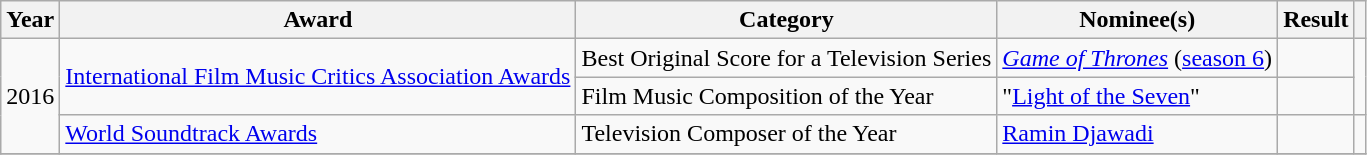<table class="wikitable sortable plainrowheaders">
<tr>
<th>Year</th>
<th>Award</th>
<th>Category</th>
<th>Nominee(s)</th>
<th>Result</th>
<th class="unsortable"></th>
</tr>
<tr>
<td rowspan="3">2016</td>
<td rowspan="2"><a href='#'>International Film Music Critics Association Awards</a></td>
<td scope="row">Best Original Score for a Television Series</td>
<td scope="row"><em><a href='#'>Game of Thrones</a></em> (<a href='#'>season 6</a>)</td>
<td></td>
<td rowspan="2"></td>
</tr>
<tr>
<td scope="row">Film Music Composition of the Year</td>
<td score="row">"<a href='#'>Light of the Seven</a>"</td>
<td></td>
</tr>
<tr>
<td scope="row"><a href='#'>World Soundtrack Awards</a></td>
<td scope="row">Television Composer of the Year</td>
<td scope="row"><a href='#'>Ramin Djawadi</a></td>
<td></td>
<td></td>
</tr>
<tr>
</tr>
</table>
